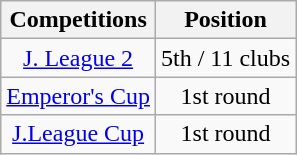<table class="wikitable" style="text-align:center;">
<tr>
<th>Competitions</th>
<th>Position</th>
</tr>
<tr>
<td><a href='#'>J. League 2</a></td>
<td>5th / 11 clubs</td>
</tr>
<tr>
<td><a href='#'>Emperor's Cup</a></td>
<td>1st round</td>
</tr>
<tr>
<td><a href='#'>J.League Cup</a></td>
<td>1st round</td>
</tr>
</table>
